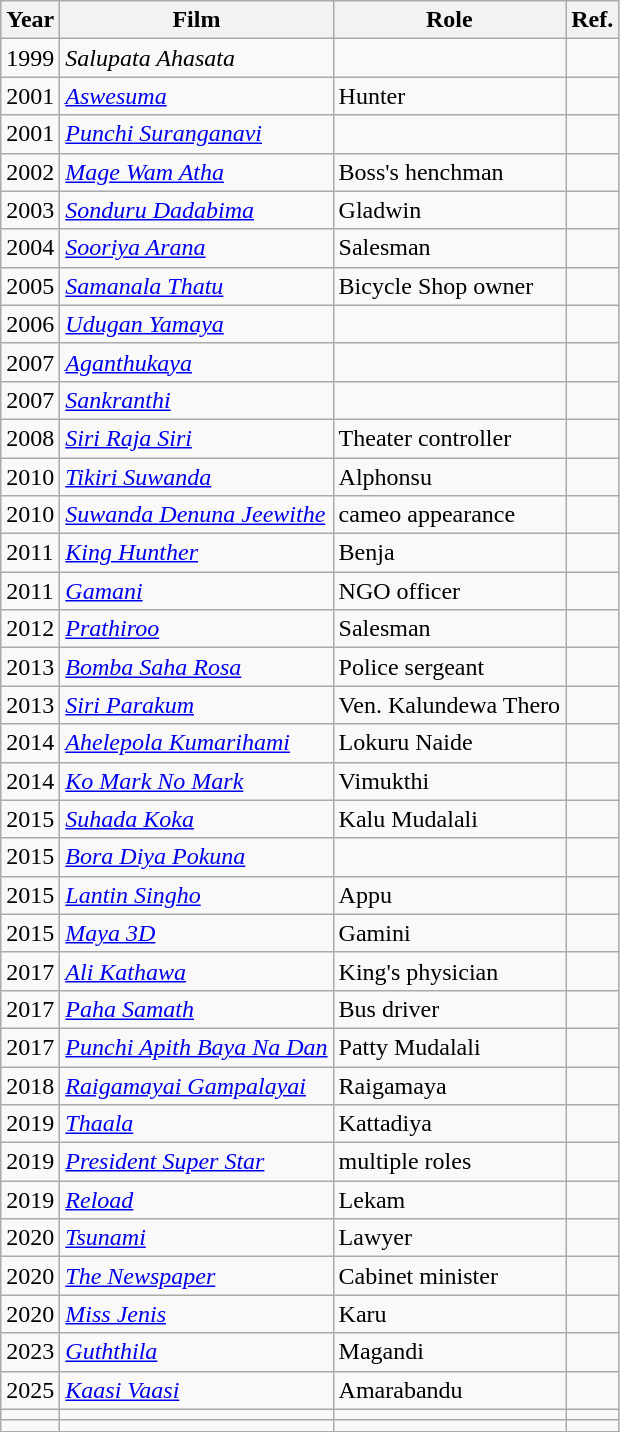<table class="wikitable">
<tr>
<th>Year</th>
<th>Film</th>
<th>Role</th>
<th>Ref.</th>
</tr>
<tr>
<td>1999</td>
<td><em>Salupata Ahasata</em></td>
<td></td>
<td></td>
</tr>
<tr>
<td>2001</td>
<td><em><a href='#'>Aswesuma</a></em></td>
<td>Hunter</td>
<td></td>
</tr>
<tr>
<td>2001</td>
<td><em><a href='#'>Punchi Suranganavi</a></em></td>
<td></td>
<td></td>
</tr>
<tr>
<td>2002</td>
<td><em><a href='#'>Mage Wam Atha</a></em></td>
<td>Boss's henchman</td>
<td></td>
</tr>
<tr>
<td>2003</td>
<td><em><a href='#'>Sonduru Dadabima</a></em></td>
<td>Gladwin</td>
<td></td>
</tr>
<tr>
<td>2004</td>
<td><em><a href='#'>Sooriya Arana</a></em></td>
<td>Salesman</td>
<td></td>
</tr>
<tr>
<td>2005</td>
<td><em><a href='#'>Samanala Thatu</a></em></td>
<td>Bicycle Shop owner</td>
<td></td>
</tr>
<tr>
<td>2006</td>
<td><em><a href='#'>Udugan Yamaya</a></em></td>
<td></td>
<td></td>
</tr>
<tr>
<td>2007</td>
<td><em><a href='#'>Aganthukaya</a></em></td>
<td></td>
<td></td>
</tr>
<tr>
<td>2007</td>
<td><em><a href='#'>Sankranthi</a></em></td>
<td></td>
<td></td>
</tr>
<tr>
<td>2008</td>
<td><em><a href='#'>Siri Raja Siri</a></em></td>
<td>Theater controller</td>
<td></td>
</tr>
<tr>
<td>2010</td>
<td><em><a href='#'>Tikiri Suwanda</a></em></td>
<td>Alphonsu</td>
<td></td>
</tr>
<tr>
<td>2010</td>
<td><em><a href='#'>Suwanda Denuna Jeewithe</a></em></td>
<td>cameo appearance</td>
<td></td>
</tr>
<tr>
<td>2011</td>
<td><em><a href='#'>King Hunther</a></em></td>
<td>Benja</td>
<td></td>
</tr>
<tr>
<td>2011</td>
<td><em><a href='#'>Gamani</a></em></td>
<td>NGO officer</td>
<td></td>
</tr>
<tr>
<td>2012</td>
<td><em><a href='#'>Prathiroo</a></em></td>
<td>Salesman</td>
<td></td>
</tr>
<tr>
<td>2013</td>
<td><em><a href='#'>Bomba Saha Rosa</a></em></td>
<td>Police sergeant</td>
<td></td>
</tr>
<tr>
<td>2013</td>
<td><em><a href='#'>Siri Parakum</a></em></td>
<td>Ven. Kalundewa Thero</td>
<td></td>
</tr>
<tr>
<td>2014</td>
<td><em><a href='#'>Ahelepola Kumarihami</a></em></td>
<td>Lokuru Naide</td>
<td></td>
</tr>
<tr>
<td>2014</td>
<td><em><a href='#'>Ko Mark No Mark</a></em></td>
<td>Vimukthi</td>
<td></td>
</tr>
<tr>
<td>2015</td>
<td><em><a href='#'>Suhada Koka</a></em></td>
<td>Kalu Mudalali</td>
<td></td>
</tr>
<tr>
<td>2015</td>
<td><em><a href='#'>Bora Diya Pokuna</a></em></td>
<td></td>
<td></td>
</tr>
<tr>
<td>2015</td>
<td><em><a href='#'>Lantin Singho</a></em></td>
<td>Appu</td>
<td></td>
</tr>
<tr>
<td>2015</td>
<td><em><a href='#'>Maya 3D</a></em></td>
<td>Gamini</td>
<td></td>
</tr>
<tr>
<td>2017</td>
<td><em><a href='#'>Ali Kathawa</a></em></td>
<td>King's physician</td>
<td></td>
</tr>
<tr>
<td>2017</td>
<td><em><a href='#'>Paha Samath</a></em></td>
<td>Bus driver</td>
<td></td>
</tr>
<tr>
<td>2017</td>
<td><em><a href='#'>Punchi Apith Baya Na Dan</a></em></td>
<td>Patty Mudalali</td>
<td></td>
</tr>
<tr>
<td>2018</td>
<td><em><a href='#'>Raigamayai Gampalayai</a></em></td>
<td>Raigamaya</td>
<td></td>
</tr>
<tr>
<td>2019</td>
<td><em><a href='#'>Thaala</a></em></td>
<td>Kattadiya</td>
<td></td>
</tr>
<tr>
<td>2019</td>
<td><em><a href='#'>President Super Star</a></em></td>
<td>multiple roles</td>
<td></td>
</tr>
<tr>
<td>2019</td>
<td><em><a href='#'>Reload</a></em></td>
<td>Lekam</td>
<td></td>
</tr>
<tr>
<td>2020</td>
<td><em><a href='#'>Tsunami</a></em></td>
<td>Lawyer</td>
<td></td>
</tr>
<tr>
<td>2020</td>
<td><em><a href='#'>The Newspaper</a></em></td>
<td>Cabinet minister</td>
<td></td>
</tr>
<tr>
<td>2020</td>
<td><em><a href='#'>Miss Jenis</a></em></td>
<td>Karu</td>
<td></td>
</tr>
<tr>
<td>2023</td>
<td><em><a href='#'>Guththila</a></em></td>
<td>Magandi</td>
<td></td>
</tr>
<tr>
<td>2025</td>
<td><em><a href='#'>Kaasi Vaasi</a></em></td>
<td>Amarabandu</td>
<td></td>
</tr>
<tr>
<td></td>
<td></td>
<td></td>
<td></td>
</tr>
<tr>
<td></td>
<td></td>
<td></td>
<td></td>
</tr>
</table>
